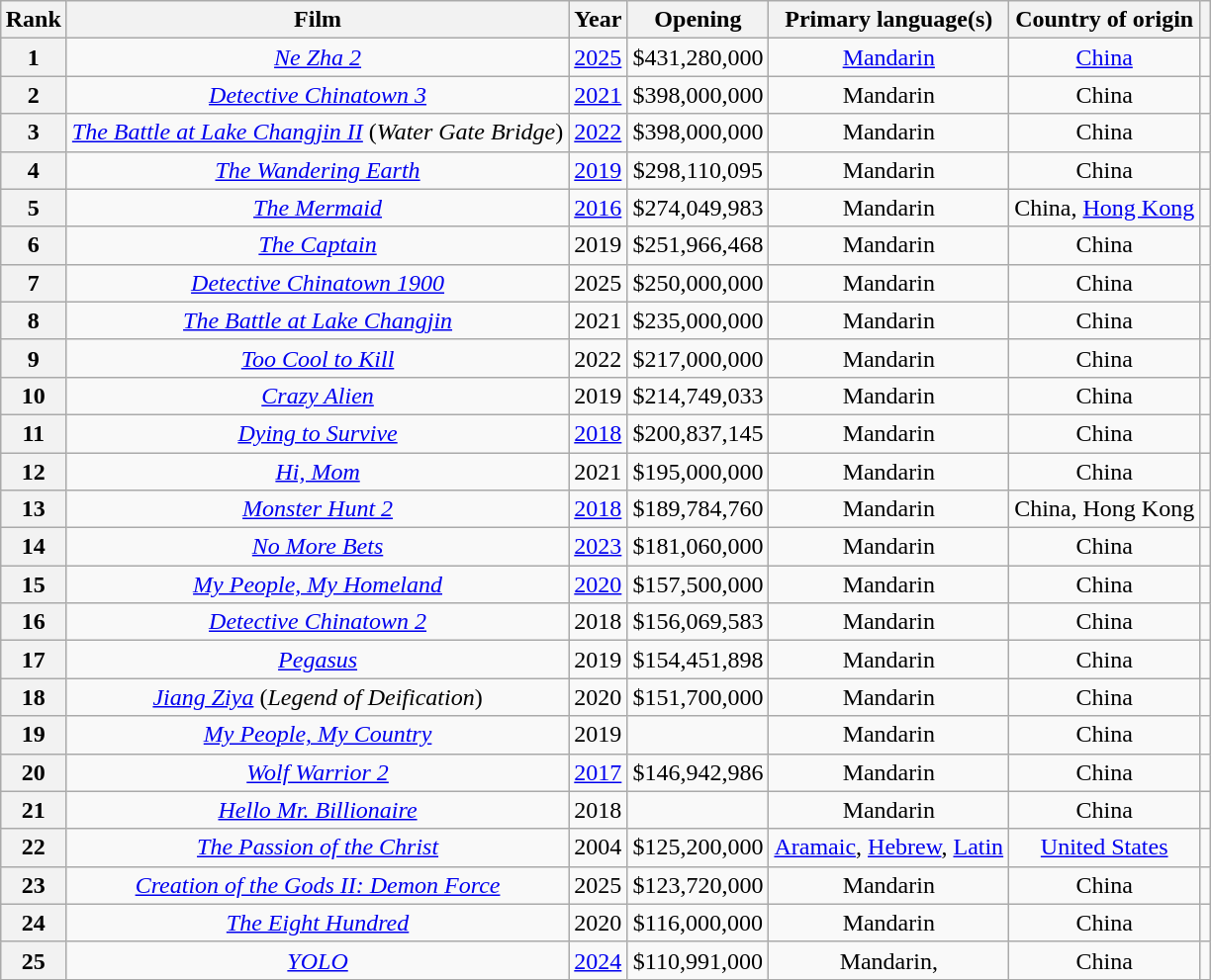<table class="wikitable plainrowheaders sortable" style="margin:auto; margin:auto; text-align:center">
<tr>
<th>Rank</th>
<th>Film</th>
<th>Year</th>
<th>Opening</th>
<th>Primary language(s)</th>
<th>Country of origin</th>
<th></th>
</tr>
<tr>
<th>1</th>
<td><em><a href='#'>Ne Zha 2</a></em></td>
<td><a href='#'>2025</a></td>
<td>$431,280,000</td>
<td><a href='#'>Mandarin</a></td>
<td><a href='#'>China</a></td>
<td></td>
</tr>
<tr>
<th>2</th>
<td><em><a href='#'>Detective Chinatown 3</a></em></td>
<td><a href='#'>2021</a></td>
<td>$398,000,000</td>
<td>Mandarin</td>
<td>China</td>
<td></td>
</tr>
<tr>
<th>3</th>
<td><em><a href='#'>The Battle at Lake Changjin II</a></em> (<em>Water Gate Bridge</em>)</td>
<td><a href='#'>2022</a></td>
<td>$398,000,000</td>
<td>Mandarin</td>
<td>China</td>
<td></td>
</tr>
<tr>
<th>4</th>
<td><em><a href='#'>The Wandering Earth</a></em></td>
<td><a href='#'>2019</a></td>
<td>$298,110,095</td>
<td>Mandarin</td>
<td>China</td>
<td></td>
</tr>
<tr>
<th>5</th>
<td><a href='#'><em>The Mermaid</em></a></td>
<td><a href='#'>2016</a></td>
<td>$274,049,983</td>
<td>Mandarin</td>
<td>China, <a href='#'>Hong Kong</a></td>
<td></td>
</tr>
<tr>
<th>6</th>
<td><a href='#'><em>The Captain</em></a></td>
<td>2019</td>
<td>$251,966,468</td>
<td>Mandarin</td>
<td>China</td>
<td></td>
</tr>
<tr>
<th>7</th>
<td><em><a href='#'>Detective Chinatown 1900</a></em></td>
<td>2025</td>
<td>$250,000,000</td>
<td>Mandarin</td>
<td>China</td>
<td></td>
</tr>
<tr>
<th>8</th>
<td><em><a href='#'>The Battle at Lake Changjin</a></em></td>
<td>2021</td>
<td>$235,000,000</td>
<td>Mandarin</td>
<td>China</td>
<td></td>
</tr>
<tr>
<th>9</th>
<td><em><a href='#'>Too Cool to Kill</a></em></td>
<td>2022</td>
<td>$217,000,000</td>
<td>Mandarin</td>
<td>China</td>
<td></td>
</tr>
<tr>
<th>10</th>
<td><em><a href='#'>Crazy Alien</a></em></td>
<td>2019</td>
<td>$214,749,033</td>
<td>Mandarin</td>
<td>China</td>
<td></td>
</tr>
<tr>
<th>11</th>
<td><em><a href='#'>Dying to Survive</a></em></td>
<td><a href='#'>2018</a></td>
<td>$200,837,145</td>
<td>Mandarin</td>
<td>China</td>
<td></td>
</tr>
<tr>
<th>12</th>
<td><em><a href='#'>Hi, Mom</a></em></td>
<td>2021</td>
<td>$195,000,000</td>
<td>Mandarin</td>
<td>China</td>
<td></td>
</tr>
<tr>
<th>13</th>
<td><em><a href='#'>Monster Hunt 2</a></em></td>
<td><a href='#'>2018</a></td>
<td>$189,784,760</td>
<td>Mandarin</td>
<td>China, Hong Kong</td>
<td></td>
</tr>
<tr>
<th>14</th>
<td><em><a href='#'>No More Bets</a></em></td>
<td><a href='#'>2023</a></td>
<td>$181,060,000</td>
<td>Mandarin</td>
<td>China</td>
<td></td>
</tr>
<tr>
<th>15</th>
<td><em><a href='#'>My People, My Homeland</a></em></td>
<td><a href='#'>2020</a></td>
<td>$157,500,000</td>
<td>Mandarin</td>
<td>China</td>
<td></td>
</tr>
<tr>
<th>16</th>
<td><em><a href='#'>Detective Chinatown 2</a></em></td>
<td>2018</td>
<td>$156,069,583</td>
<td>Mandarin</td>
<td>China</td>
<td></td>
</tr>
<tr>
<th>17</th>
<td><a href='#'><em>Pegasus</em></a></td>
<td>2019</td>
<td>$154,451,898</td>
<td>Mandarin</td>
<td>China</td>
<td></td>
</tr>
<tr>
<th>18</th>
<td><a href='#'><em>Jiang Ziya</em></a> (<em>Legend of Deification</em>)</td>
<td>2020</td>
<td>$151,700,000</td>
<td>Mandarin</td>
<td>China</td>
<td></td>
</tr>
<tr>
<th>19</th>
<td><em><a href='#'>My People, My Country</a></em></td>
<td>2019</td>
<td></td>
<td>Mandarin</td>
<td>China</td>
<td></td>
</tr>
<tr>
<th>20</th>
<td><em><a href='#'>Wolf Warrior 2</a></em></td>
<td><a href='#'>2017</a></td>
<td>$146,942,986</td>
<td>Mandarin</td>
<td>China</td>
<td></td>
</tr>
<tr>
<th>21</th>
<td><em><a href='#'>Hello Mr. Billionaire</a></em></td>
<td>2018</td>
<td></td>
<td>Mandarin</td>
<td>China</td>
<td></td>
</tr>
<tr>
<th>22</th>
<td><em><a href='#'>The Passion of the Christ</a></em></td>
<td>2004</td>
<td>$125,200,000</td>
<td><a href='#'>Aramaic</a>, <a href='#'>Hebrew</a>, <a href='#'>Latin</a></td>
<td><a href='#'>United States</a></td>
<td></td>
</tr>
<tr>
<th>23</th>
<td><em><a href='#'>Creation of the Gods II: Demon Force</a></em></td>
<td>2025</td>
<td>$123,720,000</td>
<td>Mandarin</td>
<td>China</td>
<td></td>
</tr>
<tr>
<th>24</th>
<td><em><a href='#'>The Eight Hundred</a></em></td>
<td>2020</td>
<td>$116,000,000</td>
<td>Mandarin</td>
<td>China</td>
<td></td>
</tr>
<tr>
<th>25</th>
<td><em><a href='#'>YOLO</a></em></td>
<td><a href='#'>2024</a></td>
<td>$110,991,000</td>
<td>Mandarin,</td>
<td>China</td>
<td></td>
</tr>
<tr>
</tr>
</table>
